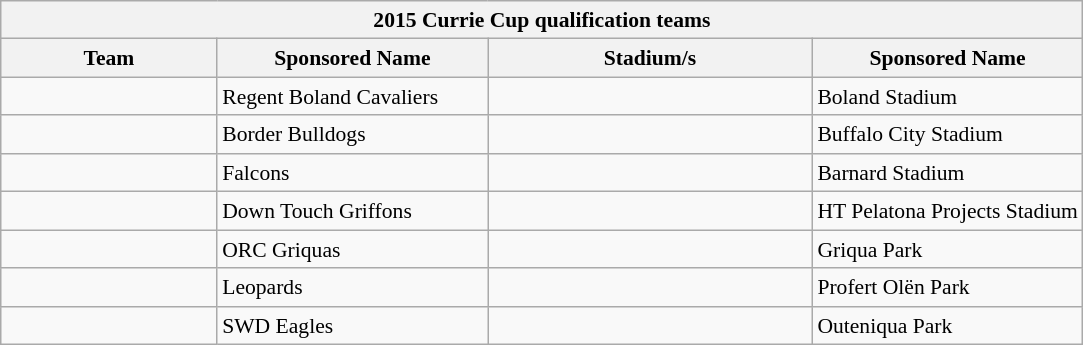<table class="wikitable" style="line-height:130%; font-size:90%;">
<tr>
<th colspan=4>2015 Currie Cup qualification teams</th>
</tr>
<tr>
<th width="20%">Team</th>
<th width="25%">Sponsored Name</th>
<th width="30%">Stadium/s</th>
<th width="25%">Sponsored Name</th>
</tr>
<tr>
<td></td>
<td>Regent Boland Cavaliers</td>
<td></td>
<td>Boland Stadium</td>
</tr>
<tr>
<td></td>
<td>Border Bulldogs</td>
<td></td>
<td>Buffalo City Stadium</td>
</tr>
<tr>
<td></td>
<td>Falcons</td>
<td></td>
<td>Barnard Stadium</td>
</tr>
<tr>
<td></td>
<td>Down Touch Griffons</td>
<td></td>
<td>HT Pelatona Projects Stadium</td>
</tr>
<tr>
<td></td>
<td>ORC Griquas</td>
<td></td>
<td>Griqua Park</td>
</tr>
<tr>
<td></td>
<td>Leopards</td>
<td></td>
<td>Profert Olën Park</td>
</tr>
<tr>
<td></td>
<td>SWD Eagles</td>
<td></td>
<td>Outeniqua Park</td>
</tr>
</table>
